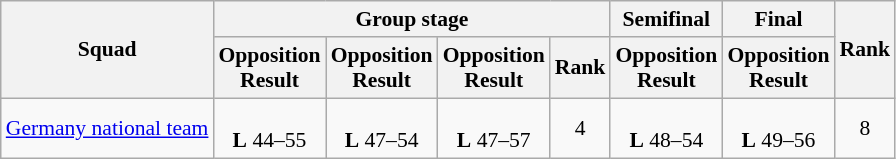<table class=wikitable style="font-size:90%">
<tr>
<th rowspan="2">Squad</th>
<th colspan="4">Group stage</th>
<th>Semifinal</th>
<th>Final</th>
<th rowspan="2">Rank</th>
</tr>
<tr>
<th>Opposition<br>Result</th>
<th>Opposition<br>Result</th>
<th>Opposition<br>Result</th>
<th>Rank</th>
<th>Opposition<br>Result</th>
<th>Opposition<br>Result</th>
</tr>
<tr align=center>
<td align=left><a href='#'>Germany national team</a></td>
<td><br><strong>L</strong> 44–55</td>
<td><br><strong>L</strong> 47–54</td>
<td><br><strong>L</strong> 47–57</td>
<td>4</td>
<td><br><strong>L</strong> 48–54</td>
<td><br><strong>L</strong> 49–56</td>
<td>8</td>
</tr>
</table>
